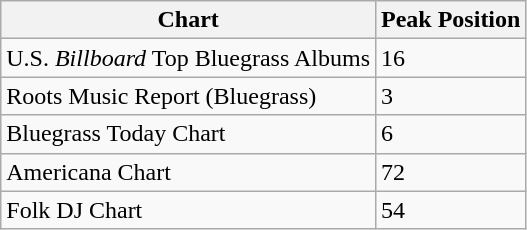<table class="wikitable">
<tr>
<th>Chart</th>
<th>Peak Position</th>
</tr>
<tr>
<td>U.S. <em>Billboard</em> Top Bluegrass Albums</td>
<td>16</td>
</tr>
<tr>
<td>Roots Music Report (Bluegrass)</td>
<td>3</td>
</tr>
<tr>
<td>Bluegrass Today Chart</td>
<td>6</td>
</tr>
<tr>
<td>Americana Chart</td>
<td>72</td>
</tr>
<tr>
<td>Folk DJ Chart</td>
<td>54</td>
</tr>
</table>
